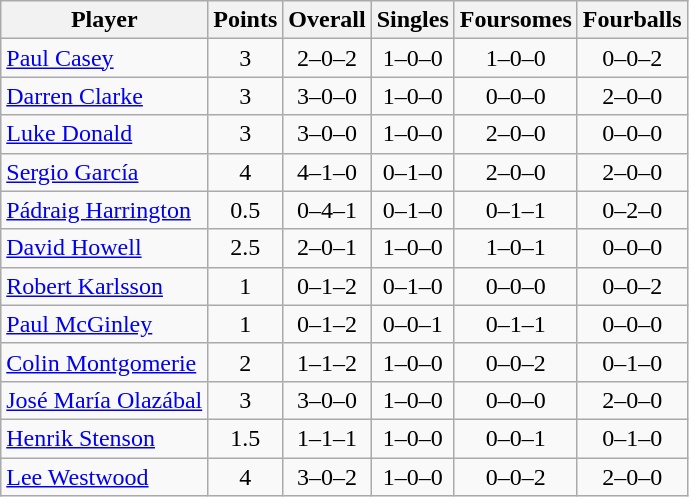<table class="wikitable sortable" style="text-align:center">
<tr>
<th>Player</th>
<th>Points</th>
<th>Overall</th>
<th>Singles</th>
<th>Foursomes</th>
<th>Fourballs</th>
</tr>
<tr>
<td align=left><a href='#'>Paul Casey</a></td>
<td>3</td>
<td>2–0–2</td>
<td>1–0–0</td>
<td>1–0–0</td>
<td>0–0–2</td>
</tr>
<tr>
<td align=left><a href='#'>Darren Clarke</a></td>
<td>3</td>
<td>3–0–0</td>
<td>1–0–0</td>
<td>0–0–0</td>
<td>2–0–0</td>
</tr>
<tr>
<td align=left><a href='#'>Luke Donald</a></td>
<td>3</td>
<td>3–0–0</td>
<td>1–0–0</td>
<td>2–0–0</td>
<td>0–0–0</td>
</tr>
<tr>
<td align=left><a href='#'>Sergio García</a></td>
<td>4</td>
<td>4–1–0</td>
<td>0–1–0</td>
<td>2–0–0</td>
<td>2–0–0</td>
</tr>
<tr>
<td align=left><a href='#'>Pádraig Harrington</a></td>
<td>0.5</td>
<td>0–4–1</td>
<td>0–1–0</td>
<td>0–1–1</td>
<td>0–2–0</td>
</tr>
<tr>
<td align=left><a href='#'>David Howell</a></td>
<td>2.5</td>
<td>2–0–1</td>
<td>1–0–0</td>
<td>1–0–1</td>
<td>0–0–0</td>
</tr>
<tr>
<td align=left><a href='#'>Robert Karlsson</a></td>
<td>1</td>
<td>0–1–2</td>
<td>0–1–0</td>
<td>0–0–0</td>
<td>0–0–2</td>
</tr>
<tr>
<td align=left><a href='#'>Paul McGinley</a></td>
<td>1</td>
<td>0–1–2</td>
<td>0–0–1</td>
<td>0–1–1</td>
<td>0–0–0</td>
</tr>
<tr>
<td align=left><a href='#'>Colin Montgomerie</a></td>
<td>2</td>
<td>1–1–2</td>
<td>1–0–0</td>
<td>0–0–2</td>
<td>0–1–0</td>
</tr>
<tr>
<td align=left><a href='#'>José María Olazábal</a></td>
<td>3</td>
<td>3–0–0</td>
<td>1–0–0</td>
<td>0–0–0</td>
<td>2–0–0</td>
</tr>
<tr>
<td align=left><a href='#'>Henrik Stenson</a></td>
<td>1.5</td>
<td>1–1–1</td>
<td>1–0–0</td>
<td>0–0–1</td>
<td>0–1–0</td>
</tr>
<tr>
<td align=left><a href='#'>Lee Westwood</a></td>
<td>4</td>
<td>3–0–2</td>
<td>1–0–0</td>
<td>0–0–2</td>
<td>2–0–0</td>
</tr>
</table>
